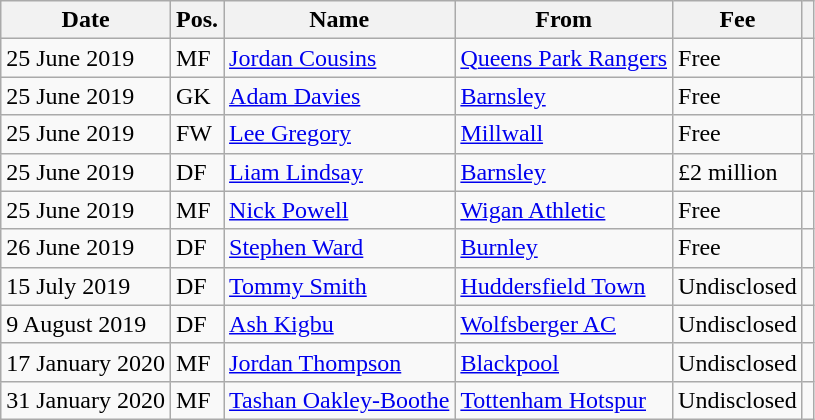<table class="wikitable">
<tr>
<th>Date</th>
<th>Pos.</th>
<th>Name</th>
<th>From</th>
<th>Fee</th>
<th></th>
</tr>
<tr>
<td>25 June 2019</td>
<td>MF</td>
<td> <a href='#'>Jordan Cousins</a></td>
<td> <a href='#'>Queens Park Rangers</a></td>
<td>Free</td>
<td></td>
</tr>
<tr>
<td>25 June 2019</td>
<td>GK</td>
<td> <a href='#'>Adam Davies</a></td>
<td> <a href='#'>Barnsley</a></td>
<td>Free</td>
<td></td>
</tr>
<tr>
<td>25 June 2019</td>
<td>FW</td>
<td> <a href='#'>Lee Gregory</a></td>
<td> <a href='#'>Millwall</a></td>
<td>Free</td>
<td></td>
</tr>
<tr>
<td>25 June 2019</td>
<td>DF</td>
<td> <a href='#'>Liam Lindsay</a></td>
<td> <a href='#'>Barnsley</a></td>
<td>£2 million</td>
<td></td>
</tr>
<tr>
<td>25 June 2019</td>
<td>MF</td>
<td> <a href='#'>Nick Powell</a></td>
<td> <a href='#'>Wigan Athletic</a></td>
<td>Free</td>
<td></td>
</tr>
<tr>
<td>26 June 2019</td>
<td>DF</td>
<td> <a href='#'>Stephen Ward</a></td>
<td> <a href='#'>Burnley</a></td>
<td>Free</td>
<td></td>
</tr>
<tr>
<td>15 July 2019</td>
<td>DF</td>
<td> <a href='#'>Tommy Smith</a></td>
<td> <a href='#'>Huddersfield Town</a></td>
<td>Undisclosed</td>
<td></td>
</tr>
<tr>
<td>9 August 2019</td>
<td>DF</td>
<td> <a href='#'>Ash Kigbu</a></td>
<td> <a href='#'>Wolfsberger AC</a></td>
<td>Undisclosed</td>
<td></td>
</tr>
<tr>
<td>17 January 2020</td>
<td>MF</td>
<td> <a href='#'>Jordan Thompson</a></td>
<td> <a href='#'>Blackpool</a></td>
<td>Undisclosed</td>
<td></td>
</tr>
<tr>
<td>31 January 2020</td>
<td>MF</td>
<td> <a href='#'>Tashan Oakley-Boothe</a></td>
<td> <a href='#'>Tottenham Hotspur</a></td>
<td>Undisclosed</td>
<td></td>
</tr>
</table>
